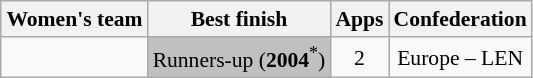<table class="wikitable" style="text-align: center; font-size: 90%; margin-left: 1em;">
<tr>
<th>Women's team</th>
<th>Best finish</th>
<th>Apps</th>
<th>Confederation</th>
</tr>
<tr>
<td style="text-align: left;"></td>
<td style="background-color: silver; text-align: left;">Runners-up (<strong>2004</strong><sup>*</sup>)</td>
<td>2</td>
<td>Europe – LEN</td>
</tr>
</table>
